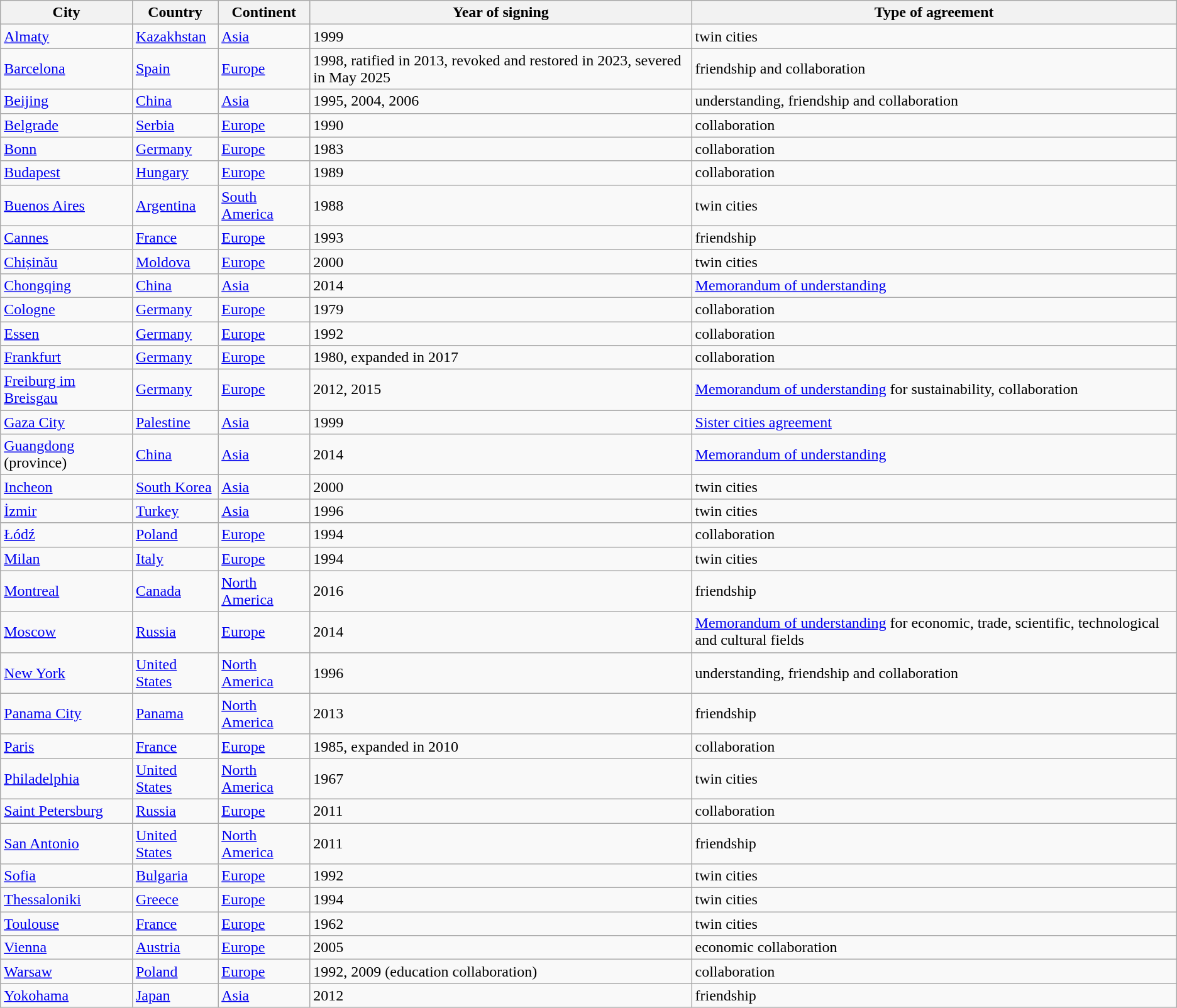<table role="presentation" class="wikitable mw-collapsible">
<tr>
<th scope="col">City</th>
<th scope="col">Country</th>
<th scope="col">Continent</th>
<th scope="col">Year of signing</th>
<th scope="col">Type of agreement</th>
</tr>
<tr>
<td> <a href='#'>Almaty</a></td>
<td><a href='#'>Kazakhstan</a></td>
<td><a href='#'>Asia</a></td>
<td>1999</td>
<td>twin cities</td>
</tr>
<tr>
<td> <a href='#'>Barcelona</a></td>
<td><a href='#'>Spain</a></td>
<td><a href='#'>Europe</a></td>
<td>1998, ratified in 2013, revoked and restored in 2023, severed in May 2025</td>
<td>friendship and collaboration</td>
</tr>
<tr>
<td> <a href='#'>Beijing</a></td>
<td><a href='#'>China</a></td>
<td><a href='#'>Asia</a></td>
<td>1995, 2004, 2006</td>
<td>understanding, friendship and collaboration</td>
</tr>
<tr>
<td> <a href='#'>Belgrade</a></td>
<td><a href='#'>Serbia</a></td>
<td><a href='#'>Europe</a></td>
<td>1990</td>
<td>collaboration</td>
</tr>
<tr>
<td> <a href='#'>Bonn</a></td>
<td><a href='#'>Germany</a></td>
<td><a href='#'>Europe</a></td>
<td>1983</td>
<td>collaboration</td>
</tr>
<tr>
<td> <a href='#'>Budapest</a></td>
<td><a href='#'>Hungary</a></td>
<td><a href='#'>Europe</a></td>
<td>1989</td>
<td>collaboration</td>
</tr>
<tr>
<td> <a href='#'>Buenos Aires</a></td>
<td><a href='#'>Argentina</a></td>
<td><a href='#'>South America</a></td>
<td>1988</td>
<td>twin cities</td>
</tr>
<tr>
<td> <a href='#'>Cannes</a></td>
<td><a href='#'>France</a></td>
<td><a href='#'>Europe</a></td>
<td>1993</td>
<td>friendship</td>
</tr>
<tr>
<td> <a href='#'>Chișinău</a></td>
<td><a href='#'>Moldova</a></td>
<td><a href='#'>Europe</a></td>
<td>2000</td>
<td>twin cities</td>
</tr>
<tr>
<td> <a href='#'>Chongqing</a></td>
<td><a href='#'>China</a></td>
<td><a href='#'>Asia</a></td>
<td>2014</td>
<td><a href='#'>Memorandum of understanding</a></td>
</tr>
<tr>
<td> <a href='#'>Cologne</a></td>
<td><a href='#'>Germany</a></td>
<td><a href='#'>Europe</a></td>
<td>1979</td>
<td>collaboration</td>
</tr>
<tr>
<td> <a href='#'>Essen</a></td>
<td><a href='#'>Germany</a></td>
<td><a href='#'>Europe</a></td>
<td>1992</td>
<td>collaboration</td>
</tr>
<tr>
<td> <a href='#'>Frankfurt</a></td>
<td><a href='#'>Germany</a></td>
<td><a href='#'>Europe</a></td>
<td>1980, expanded in 2017</td>
<td>collaboration</td>
</tr>
<tr>
<td> <a href='#'>Freiburg im Breisgau</a></td>
<td><a href='#'>Germany</a></td>
<td><a href='#'>Europe</a></td>
<td>2012, 2015</td>
<td><a href='#'>Memorandum of understanding</a> for sustainability, collaboration</td>
</tr>
<tr>
<td> <a href='#'>Gaza City</a></td>
<td><a href='#'>Palestine</a></td>
<td><a href='#'>Asia</a></td>
<td>1999</td>
<td><a href='#'>Sister cities agreement</a></td>
</tr>
<tr>
<td> <a href='#'>Guangdong</a> (province)</td>
<td><a href='#'>China</a></td>
<td><a href='#'>Asia</a></td>
<td>2014</td>
<td><a href='#'>Memorandum of understanding</a></td>
</tr>
<tr>
<td> <a href='#'>Incheon</a></td>
<td><a href='#'>South Korea</a></td>
<td><a href='#'>Asia</a></td>
<td>2000</td>
<td>twin cities</td>
</tr>
<tr>
<td> <a href='#'>İzmir</a></td>
<td><a href='#'>Turkey</a></td>
<td><a href='#'>Asia</a></td>
<td>1996</td>
<td>twin cities</td>
</tr>
<tr>
<td> <a href='#'>Łódź</a></td>
<td><a href='#'>Poland</a></td>
<td><a href='#'>Europe</a></td>
<td>1994</td>
<td>collaboration</td>
</tr>
<tr>
<td> <a href='#'>Milan</a></td>
<td><a href='#'>Italy</a></td>
<td><a href='#'>Europe</a></td>
<td>1994</td>
<td>twin cities</td>
</tr>
<tr>
<td> <a href='#'>Montreal</a></td>
<td><a href='#'>Canada</a></td>
<td><a href='#'>North America</a></td>
<td>2016</td>
<td>friendship</td>
</tr>
<tr>
<td> <a href='#'>Moscow</a></td>
<td><a href='#'>Russia</a></td>
<td><a href='#'>Europe</a></td>
<td>2014</td>
<td><a href='#'>Memorandum of understanding</a> for economic, trade, scientific, technological and cultural fields</td>
</tr>
<tr>
<td> <a href='#'>New York</a></td>
<td><a href='#'>United States</a></td>
<td><a href='#'>North America</a></td>
<td>1996</td>
<td>understanding, friendship and collaboration</td>
</tr>
<tr>
<td> <a href='#'>Panama City</a></td>
<td><a href='#'>Panama</a></td>
<td><a href='#'>North America</a></td>
<td>2013</td>
<td>friendship</td>
</tr>
<tr>
<td> <a href='#'>Paris</a></td>
<td><a href='#'>France</a></td>
<td><a href='#'>Europe</a></td>
<td>1985, expanded in 2010</td>
<td>collaboration</td>
</tr>
<tr>
<td> <a href='#'>Philadelphia</a></td>
<td><a href='#'>United States</a></td>
<td><a href='#'>North America</a></td>
<td>1967</td>
<td>twin cities</td>
</tr>
<tr>
<td> <a href='#'>Saint Petersburg</a></td>
<td><a href='#'>Russia</a></td>
<td><a href='#'>Europe</a></td>
<td>2011</td>
<td>collaboration</td>
</tr>
<tr>
<td> <a href='#'>San Antonio</a></td>
<td><a href='#'>United States</a></td>
<td><a href='#'>North America</a></td>
<td>2011</td>
<td>friendship</td>
</tr>
<tr>
<td> <a href='#'>Sofia</a></td>
<td><a href='#'>Bulgaria</a></td>
<td><a href='#'>Europe</a></td>
<td>1992</td>
<td>twin cities</td>
</tr>
<tr>
<td> <a href='#'>Thessaloniki</a></td>
<td><a href='#'>Greece</a></td>
<td><a href='#'>Europe</a></td>
<td>1994</td>
<td>twin cities</td>
</tr>
<tr>
<td> <a href='#'>Toulouse</a></td>
<td><a href='#'>France</a></td>
<td><a href='#'>Europe</a></td>
<td>1962</td>
<td>twin cities</td>
</tr>
<tr>
<td> <a href='#'>Vienna</a></td>
<td><a href='#'>Austria</a></td>
<td><a href='#'>Europe</a></td>
<td>2005</td>
<td>economic collaboration</td>
</tr>
<tr>
<td> <a href='#'>Warsaw</a></td>
<td><a href='#'>Poland</a></td>
<td><a href='#'>Europe</a></td>
<td>1992, 2009 (education collaboration)</td>
<td>collaboration</td>
</tr>
<tr>
<td> <a href='#'>Yokohama</a></td>
<td><a href='#'>Japan</a></td>
<td><a href='#'>Asia</a></td>
<td>2012</td>
<td>friendship</td>
</tr>
</table>
